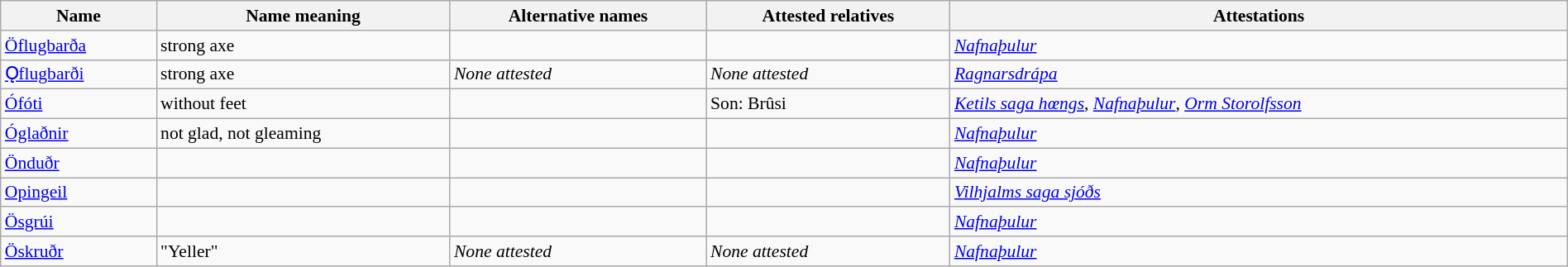<table class="wikitable sortable" style="font-size: 90%; width: 100%">
<tr>
<th>Name</th>
<th>Name meaning</th>
<th>Alternative names</th>
<th>Attested relatives</th>
<th>Attestations</th>
</tr>
<tr>
<td><a href='#'>Öflugbarða</a></td>
<td>strong axe</td>
<td></td>
<td></td>
<td><em><a href='#'>Nafnaþulur</a></em></td>
</tr>
<tr>
<td><a href='#'>Ǫflugbarði</a></td>
<td>strong axe</td>
<td><em>None attested</em></td>
<td><em>None attested</em></td>
<td><em><a href='#'>Ragnarsdrápa</a></em></td>
</tr>
<tr>
<td><a href='#'>Ófóti</a></td>
<td>without feet</td>
<td></td>
<td>Son: Brûsi</td>
<td><em><a href='#'>Ketils saga hœngs</a></em>, <em><a href='#'>Nafnaþulur</a></em>, <em><a href='#'>Orm Storolfsson</a></em></td>
</tr>
<tr>
<td><a href='#'>Óglaðnir</a></td>
<td>not glad, not gleaming</td>
<td></td>
<td></td>
<td><em><a href='#'>Nafnaþulur</a></em></td>
</tr>
<tr>
<td><a href='#'>Önduðr</a></td>
<td></td>
<td></td>
<td></td>
<td><em><a href='#'>Nafnaþulur</a></em></td>
</tr>
<tr>
<td><a href='#'>Opingeil</a></td>
<td></td>
<td></td>
<td></td>
<td><em><a href='#'>Vilhjalms saga sjóðs</a></em></td>
</tr>
<tr>
<td><a href='#'>Ösgrúi</a></td>
<td></td>
<td></td>
<td></td>
<td><em><a href='#'>Nafnaþulur</a></em></td>
</tr>
<tr>
<td><a href='#'>Öskruðr</a></td>
<td>"Yeller"</td>
<td><em>None attested</em></td>
<td><em>None attested</em></td>
<td><em><a href='#'>Nafnaþulur</a></em></td>
</tr>
</table>
